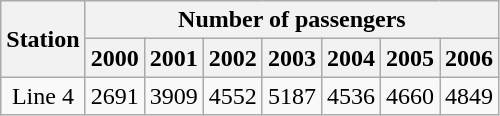<table class="wikitable">
<tr>
<th rowspan="2">Station</th>
<th colspan="7">Number of passengers</th>
</tr>
<tr>
<th>2000</th>
<th>2001</th>
<th>2002</th>
<th>2003</th>
<th>2004</th>
<th>2005</th>
<th>2006</th>
</tr>
<tr ---->
<td align="center">Line 4</td>
<td align="right">2691</td>
<td align="right">3909</td>
<td align="right">4552</td>
<td align="right">5187</td>
<td align="right">4536</td>
<td align="right">4660</td>
<td align="right">4849</td>
</tr>
</table>
